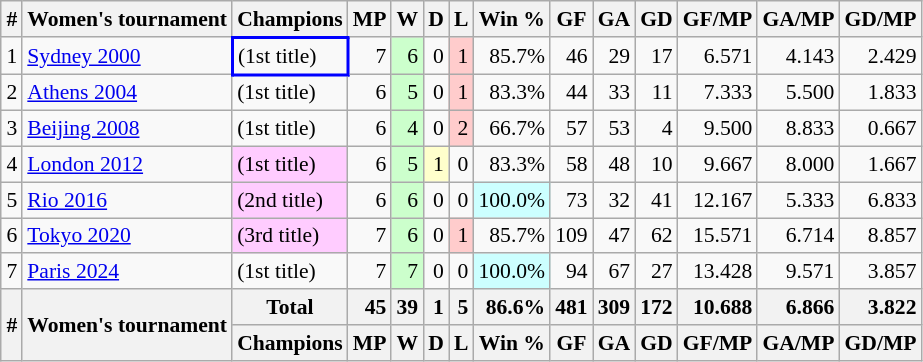<table class="wikitable sortable" style="text-align: right; font-size: 90%; margin-left: 1em;">
<tr>
<th>#</th>
<th>Women's tournament</th>
<th>Champions</th>
<th>MP</th>
<th>W</th>
<th>D</th>
<th>L</th>
<th>Win %</th>
<th>GF</th>
<th>GA</th>
<th>GD</th>
<th>GF/MP</th>
<th>GA/MP</th>
<th>GD/MP</th>
</tr>
<tr>
<td style="text-align: center;">1</td>
<td style="text-align: left;" data-sort-value="2000"> <a href='#'>Sydney 2000</a></td>
<td style="border: 2px solid blue; text-align: left;"> (1st title)</td>
<td>7</td>
<td style="background-color: #ccffcc;">6</td>
<td>0</td>
<td style="background-color: #ffcccc;">1</td>
<td>85.7%</td>
<td>46</td>
<td>29</td>
<td>17</td>
<td>6.571</td>
<td>4.143</td>
<td>2.429</td>
</tr>
<tr>
<td style="text-align: center;">2</td>
<td style="text-align: left;" data-sort-value="2004"> <a href='#'>Athens 2004</a></td>
<td style="text-align: left;"> (1st title)</td>
<td>6</td>
<td style="background-color: #ccffcc;">5</td>
<td>0</td>
<td style="background-color: #ffcccc;">1</td>
<td>83.3%</td>
<td>44</td>
<td>33</td>
<td>11</td>
<td>7.333</td>
<td>5.500</td>
<td>1.833</td>
</tr>
<tr>
<td style="text-align: center;">3</td>
<td style="text-align: left;" data-sort-value="2008"> <a href='#'>Beijing 2008</a></td>
<td style="text-align: left;"> (1st title)</td>
<td>6</td>
<td style="background-color: #ccffcc;">4</td>
<td>0</td>
<td style="background-color: #ffcccc;">2</td>
<td>66.7%</td>
<td>57</td>
<td>53</td>
<td>4</td>
<td>9.500</td>
<td>8.833</td>
<td>0.667</td>
</tr>
<tr>
<td style="text-align: center;">4</td>
<td style="text-align: left;" data-sort-value="2012"> <a href='#'>London 2012</a></td>
<td style="background-color: #ffccff; text-align: left;"> (1st title)</td>
<td>6</td>
<td style="background-color: #ccffcc;">5</td>
<td style="background-color: #ffffcc;">1</td>
<td>0</td>
<td>83.3%</td>
<td>58</td>
<td>48</td>
<td>10</td>
<td>9.667</td>
<td>8.000</td>
<td>1.667</td>
</tr>
<tr>
<td style="text-align: center;">5</td>
<td style="text-align: left;" data-sort-value="2016"> <a href='#'>Rio 2016</a></td>
<td style="background-color: #ffccff; text-align: left;"> (2nd title)</td>
<td>6</td>
<td style="background-color: #ccffcc;">6</td>
<td>0</td>
<td>0</td>
<td style="background-color: #ccffff;">100.0%</td>
<td>73</td>
<td>32</td>
<td>41</td>
<td>12.167</td>
<td>5.333</td>
<td>6.833</td>
</tr>
<tr>
<td style="text-align: center;">6</td>
<td style="text-align: left;" data-sort-value="2020"> <a href='#'>Tokyo 2020</a></td>
<td style="background-color: #ffccff; text-align: left;"> (3rd title)</td>
<td>7</td>
<td style="background-color: #ccffcc;">6</td>
<td>0</td>
<td style="background-color: #ffcccc;">1</td>
<td>85.7%</td>
<td>109</td>
<td>47</td>
<td>62</td>
<td>15.571</td>
<td>6.714</td>
<td>8.857</td>
</tr>
<tr>
<td style="text-align: center;">7</td>
<td style="text-align: left;" data-sort-value="2024"> <a href='#'>Paris 2024</a></td>
<td style="text-align: left;"> (1st title)</td>
<td>7</td>
<td style="background-color: #ccffcc;">7</td>
<td>0</td>
<td>0</td>
<td style="background-color: #ccffff;">100.0%</td>
<td>94</td>
<td>67</td>
<td>27</td>
<td>13.428</td>
<td>9.571</td>
<td>3.857</td>
</tr>
<tr>
<th rowspan="2">#</th>
<th rowspan="2">Women's tournament</th>
<th>Total</th>
<th style="text-align: right;">45</th>
<th style="text-align: right;">39</th>
<th style="text-align: right;">1</th>
<th style="text-align: right;">5</th>
<th style="text-align: right;">86.6%</th>
<th style="text-align: right;">481</th>
<th style="text-align: right;">309</th>
<th style="text-align: right;">172</th>
<th style="text-align: right;">10.688</th>
<th style="text-align: right;">6.866</th>
<th style="text-align: right;">3.822</th>
</tr>
<tr>
<th>Champions</th>
<th>MP</th>
<th>W</th>
<th>D</th>
<th>L</th>
<th>Win %</th>
<th>GF</th>
<th>GA</th>
<th>GD</th>
<th>GF/MP</th>
<th>GA/MP</th>
<th>GD/MP</th>
</tr>
</table>
